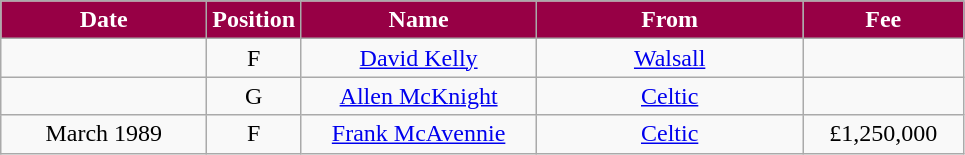<table class="wikitable"  style="text-align:center; ">
<tr>
<th style="background:#970045; color:#fff; width:130px;">Date</th>
<th style="background:#970045; color:#fff; width:50px;">Position</th>
<th style="background:#970045; color:#fff; width:150px;">Name</th>
<th style="background:#970045; color:#fff; width:170px;">From</th>
<th style="background:#970045; color:#fff; width:100px;">Fee</th>
</tr>
<tr>
<td></td>
<td>F</td>
<td><a href='#'>David Kelly</a></td>
<td><a href='#'>Walsall</a></td>
<td></td>
</tr>
<tr>
<td></td>
<td>G</td>
<td><a href='#'>Allen McKnight</a></td>
<td><a href='#'>Celtic</a></td>
<td></td>
</tr>
<tr>
<td>March 1989</td>
<td>F</td>
<td><a href='#'>Frank McAvennie</a></td>
<td><a href='#'>Celtic</a></td>
<td>£1,250,000</td>
</tr>
</table>
